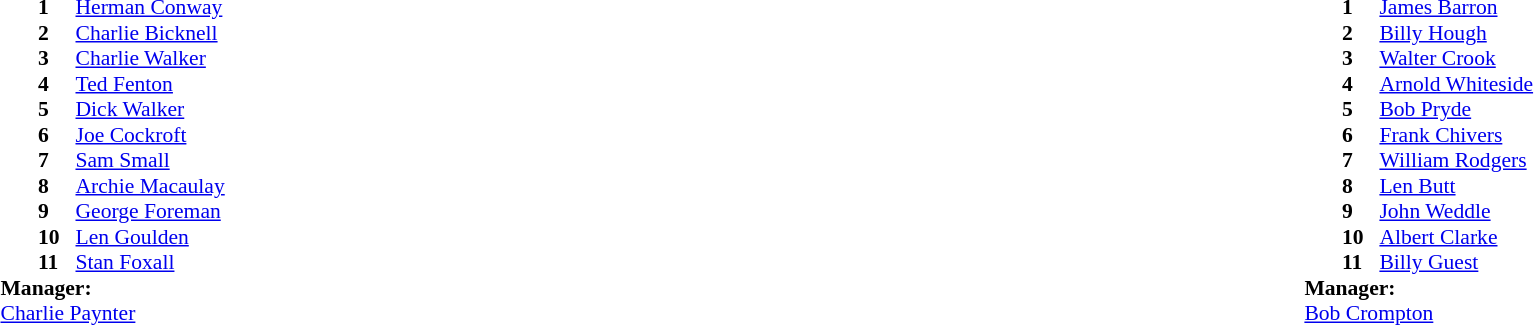<table style="width:100%;">
<tr>
<td style="vertical-align:top; width:50%;"><br><table style="font-size: 90%" cellspacing="0" cellpadding="0">
<tr>
<td colspan="4"></td>
</tr>
<tr>
<th width=25></th>
<th width=25></th>
</tr>
<tr>
<td></td>
<td><strong>1</strong></td>
<td> <a href='#'>Herman Conway</a></td>
</tr>
<tr>
<td></td>
<td><strong>2</strong></td>
<td> <a href='#'>Charlie Bicknell</a></td>
</tr>
<tr>
<td></td>
<td><strong>3</strong></td>
<td> <a href='#'>Charlie Walker</a></td>
</tr>
<tr>
<td></td>
<td><strong>4</strong></td>
<td> <a href='#'>Ted Fenton</a></td>
</tr>
<tr>
<td></td>
<td><strong>5</strong></td>
<td> <a href='#'>Dick Walker</a></td>
</tr>
<tr>
<td></td>
<td><strong>6</strong></td>
<td> <a href='#'>Joe Cockroft</a></td>
</tr>
<tr>
<td></td>
<td><strong>7</strong></td>
<td> <a href='#'>Sam Small</a></td>
</tr>
<tr>
<td></td>
<td><strong>8</strong></td>
<td> <a href='#'>Archie Macaulay</a></td>
</tr>
<tr>
<td></td>
<td><strong>9</strong></td>
<td> <a href='#'>George Foreman</a></td>
</tr>
<tr>
<td></td>
<td><strong>10</strong></td>
<td> <a href='#'>Len Goulden</a></td>
</tr>
<tr>
<td></td>
<td><strong>11</strong></td>
<td> <a href='#'>Stan Foxall</a></td>
</tr>
<tr>
<td colspan=3><strong>Manager:</strong></td>
</tr>
<tr>
<td colspan=4> <a href='#'>Charlie Paynter</a></td>
</tr>
</table>
</td>
<td></td>
<td style="vertical-align:top; width:50%;"><br><table cellspacing="0" cellpadding="0" style="font-size:90%; margin:auto;">
<tr>
<td colspan="4"></td>
</tr>
<tr>
<th width=25></th>
<th width=25></th>
</tr>
<tr>
<td></td>
<td><strong>1</strong></td>
<td> <a href='#'>James Barron</a></td>
</tr>
<tr>
<td></td>
<td><strong>2</strong></td>
<td> <a href='#'>Billy Hough</a></td>
</tr>
<tr>
<td></td>
<td><strong>3</strong></td>
<td> <a href='#'>Walter Crook</a></td>
</tr>
<tr>
<td></td>
<td><strong>4</strong></td>
<td> <a href='#'>Arnold Whiteside</a></td>
</tr>
<tr>
<td></td>
<td><strong>5</strong></td>
<td> <a href='#'>Bob Pryde</a></td>
</tr>
<tr>
<td></td>
<td><strong>6</strong></td>
<td> <a href='#'>Frank Chivers</a></td>
</tr>
<tr>
<td></td>
<td><strong>7</strong></td>
<td> <a href='#'>William Rodgers</a></td>
</tr>
<tr>
<td></td>
<td><strong>8</strong></td>
<td> <a href='#'>Len Butt</a></td>
</tr>
<tr>
<td></td>
<td><strong>9</strong></td>
<td> <a href='#'>John Weddle</a></td>
</tr>
<tr>
<td></td>
<td><strong>10</strong></td>
<td> <a href='#'>Albert Clarke</a></td>
</tr>
<tr>
<td></td>
<td><strong>11</strong></td>
<td> <a href='#'>Billy Guest</a></td>
</tr>
<tr>
<td colspan=3><strong>Manager:</strong></td>
</tr>
<tr>
<td colspan=4> <a href='#'>Bob Crompton</a></td>
</tr>
</table>
</td>
</tr>
</table>
